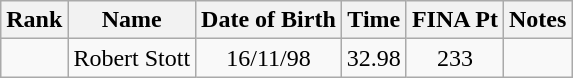<table class="wikitable sortable" style="text-align:center">
<tr>
<th>Rank</th>
<th>Name</th>
<th>Date of Birth</th>
<th>Time</th>
<th>FINA Pt</th>
<th>Notes</th>
</tr>
<tr>
<td></td>
<td align=left> Robert Stott</td>
<td>16/11/98</td>
<td>32.98</td>
<td>233</td>
<td></td>
</tr>
</table>
